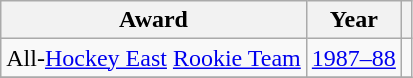<table class="wikitable">
<tr>
<th>Award</th>
<th>Year</th>
<th></th>
</tr>
<tr>
<td>All-<a href='#'>Hockey East</a> <a href='#'>Rookie Team</a></td>
<td><a href='#'>1987–88</a></td>
<td></td>
</tr>
<tr>
</tr>
</table>
